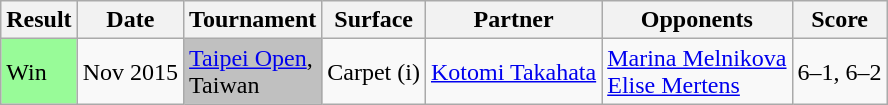<table class="sortable wikitable">
<tr>
<th>Result</th>
<th>Date</th>
<th>Tournament</th>
<th>Surface</th>
<th>Partner</th>
<th>Opponents</th>
<th class="unsortable">Score</th>
</tr>
<tr>
<td style="background:#98fb98;">Win</td>
<td>Nov 2015</td>
<td style="background:silver;"><a href='#'>Taipei Open</a>, <br>Taiwan</td>
<td>Carpet (i)</td>
<td> <a href='#'>Kotomi Takahata</a></td>
<td> <a href='#'>Marina Melnikova</a> <br>  <a href='#'>Elise Mertens</a></td>
<td>6–1, 6–2</td>
</tr>
</table>
